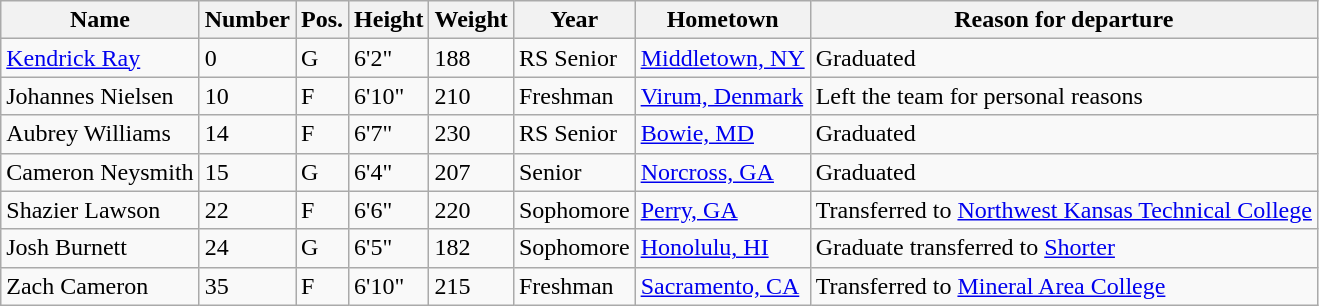<table class="wikitable sortable" border="1">
<tr>
<th>Name</th>
<th>Number</th>
<th>Pos.</th>
<th>Height</th>
<th>Weight</th>
<th>Year</th>
<th>Hometown</th>
<th class="unsortable">Reason for departure</th>
</tr>
<tr>
<td><a href='#'>Kendrick Ray</a></td>
<td>0</td>
<td>G</td>
<td>6'2"</td>
<td>188</td>
<td>RS Senior</td>
<td><a href='#'>Middletown, NY</a></td>
<td>Graduated</td>
</tr>
<tr>
<td>Johannes Nielsen</td>
<td>10</td>
<td>F</td>
<td>6'10"</td>
<td>210</td>
<td>Freshman</td>
<td><a href='#'>Virum, Denmark</a></td>
<td>Left the team for personal reasons</td>
</tr>
<tr>
<td>Aubrey Williams</td>
<td>14</td>
<td>F</td>
<td>6'7"</td>
<td>230</td>
<td>RS Senior</td>
<td><a href='#'>Bowie, MD</a></td>
<td>Graduated</td>
</tr>
<tr>
<td>Cameron Neysmith</td>
<td>15</td>
<td>G</td>
<td>6'4"</td>
<td>207</td>
<td>Senior</td>
<td><a href='#'>Norcross, GA</a></td>
<td>Graduated</td>
</tr>
<tr>
<td>Shazier Lawson</td>
<td>22</td>
<td>F</td>
<td>6'6"</td>
<td>220</td>
<td>Sophomore</td>
<td><a href='#'>Perry, GA</a></td>
<td>Transferred to <a href='#'>Northwest Kansas Technical College</a></td>
</tr>
<tr>
<td>Josh Burnett</td>
<td>24</td>
<td>G</td>
<td>6'5"</td>
<td>182</td>
<td>Sophomore</td>
<td><a href='#'>Honolulu, HI</a></td>
<td>Graduate transferred to <a href='#'>Shorter</a></td>
</tr>
<tr>
<td>Zach Cameron</td>
<td>35</td>
<td>F</td>
<td>6'10"</td>
<td>215</td>
<td>Freshman</td>
<td><a href='#'>Sacramento, CA</a></td>
<td>Transferred to <a href='#'>Mineral Area College</a></td>
</tr>
</table>
